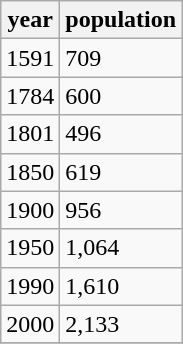<table class="wikitable">
<tr>
<th>year</th>
<th>population</th>
</tr>
<tr>
<td>1591</td>
<td>709</td>
</tr>
<tr>
<td>1784</td>
<td>600</td>
</tr>
<tr>
<td>1801</td>
<td>496</td>
</tr>
<tr>
<td>1850</td>
<td>619</td>
</tr>
<tr>
<td>1900</td>
<td>956</td>
</tr>
<tr>
<td>1950</td>
<td>1,064</td>
</tr>
<tr>
<td>1990</td>
<td>1,610</td>
</tr>
<tr>
<td>2000</td>
<td>2,133</td>
</tr>
<tr>
</tr>
</table>
